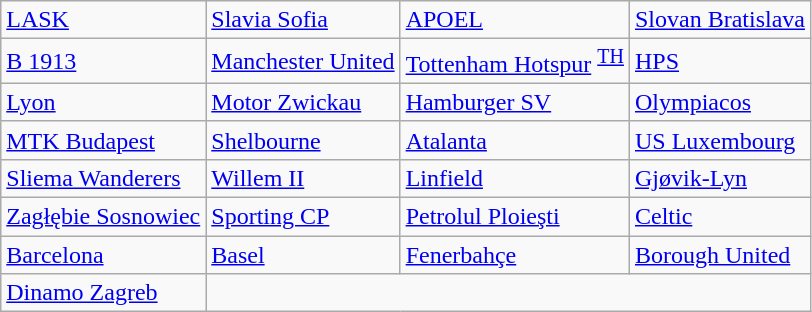<table class="wikitable">
<tr>
<td> <a href='#'>LASK</a> </td>
<td> <a href='#'>Slavia Sofia</a> </td>
<td> <a href='#'>APOEL</a> </td>
<td> <a href='#'>Slovan Bratislava</a> </td>
</tr>
<tr>
<td> <a href='#'>B 1913</a> </td>
<td> <a href='#'>Manchester United</a> </td>
<td> <a href='#'>Tottenham Hotspur</a> <sup><a href='#'>TH</a></sup></td>
<td> <a href='#'>HPS</a> </td>
</tr>
<tr>
<td> <a href='#'>Lyon</a> </td>
<td> <a href='#'>Motor Zwickau</a> </td>
<td> <a href='#'>Hamburger SV</a> </td>
<td> <a href='#'>Olympiacos</a> </td>
</tr>
<tr>
<td> <a href='#'>MTK Budapest</a> </td>
<td> <a href='#'>Shelbourne</a> </td>
<td> <a href='#'>Atalanta</a> </td>
<td> <a href='#'>US Luxembourg</a> </td>
</tr>
<tr>
<td> <a href='#'>Sliema Wanderers</a> </td>
<td> <a href='#'>Willem II</a> </td>
<td> <a href='#'>Linfield</a> </td>
<td> <a href='#'>Gjøvik-Lyn</a> </td>
</tr>
<tr>
<td> <a href='#'>Zagłębie Sosnowiec</a> </td>
<td> <a href='#'>Sporting CP</a> </td>
<td> <a href='#'>Petrolul Ploieşti</a> </td>
<td> <a href='#'>Celtic</a> </td>
</tr>
<tr>
<td> <a href='#'>Barcelona</a> </td>
<td> <a href='#'>Basel</a> </td>
<td> <a href='#'>Fenerbahçe</a> </td>
<td> <a href='#'>Borough United</a> </td>
</tr>
<tr>
<td> <a href='#'>Dinamo Zagreb</a> </td>
</tr>
</table>
